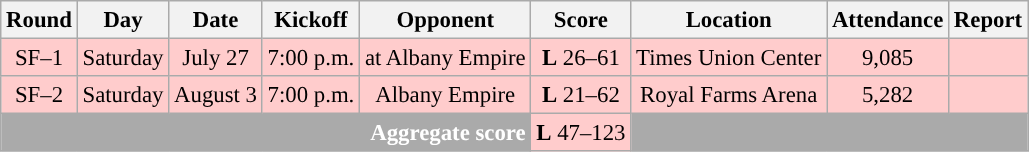<table class="wikitable" style="text-align:center; font-size: 95%;">
<tr>
<th>Round</th>
<th>Day</th>
<th>Date</th>
<th>Kickoff</th>
<th>Opponent</th>
<th>Score</th>
<th>Location</th>
<th>Attendance</th>
<th>Report</th>
</tr>
<tr bgcolor="#ffcccc">
<td>SF–1</td>
<td>Saturday</td>
<td>July 27</td>
<td>7:00 p.m.</td>
<td>at Albany Empire</td>
<td><strong>L</strong> 26–61</td>
<td>Times Union Center</td>
<td>9,085</td>
<td></td>
</tr>
<tr bgcolor="#ffcccc">
<td>SF–2</td>
<td>Saturday</td>
<td>August 3</td>
<td>7:00 p.m.</td>
<td>Albany Empire</td>
<td><strong>L</strong> 21–62</td>
<td>Royal Farms Arena</td>
<td>5,282</td>
<td></td>
</tr>
<tr>
<td colspan=5 style="color:white; background:#aaaaaa; text-align:right"><strong>Aggregate score</strong></td>
<td style="background:#ffcccc"><strong>L</strong> 47–123</td>
<td colspan=3 style="background:#aaaaaa; color:white"></td>
</tr>
</table>
